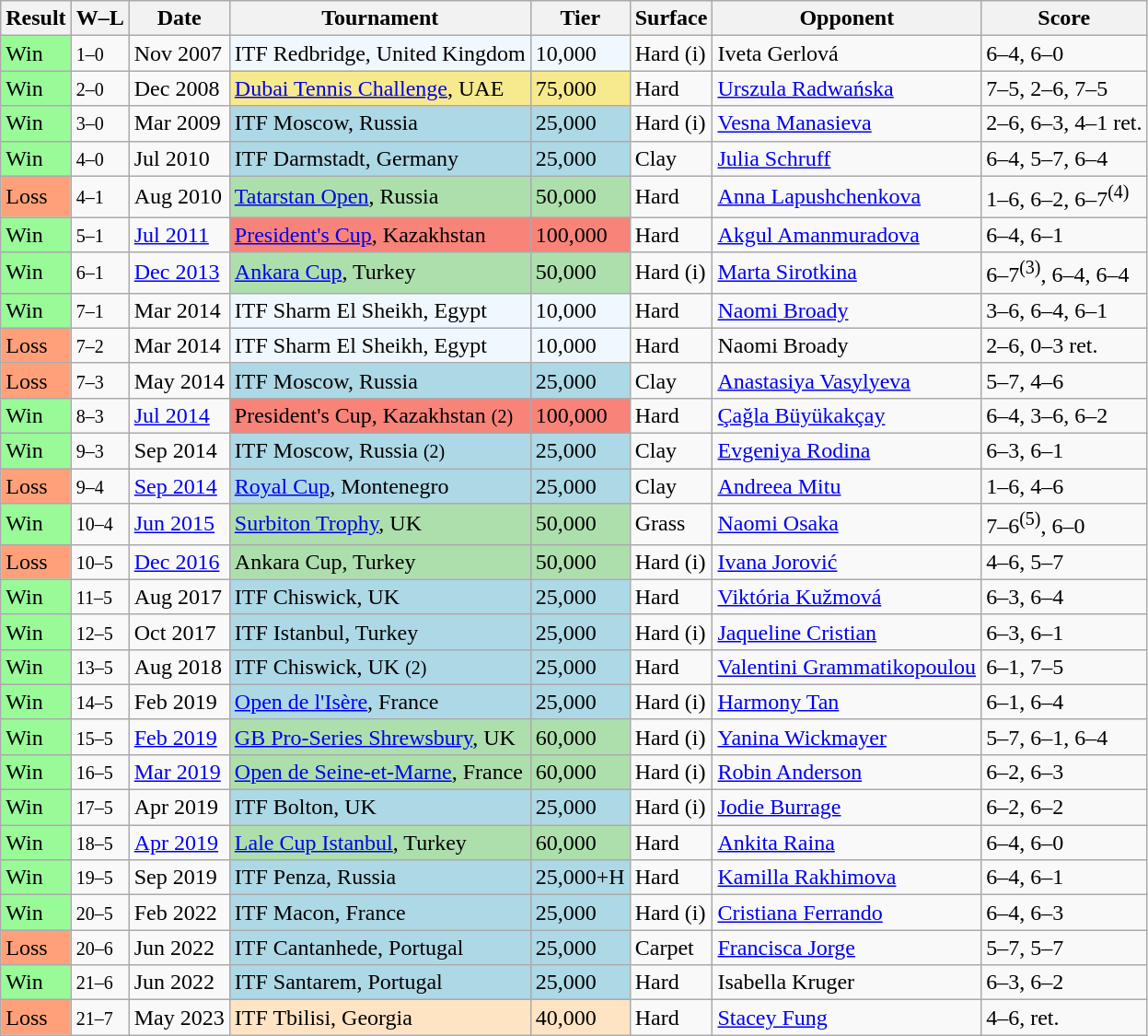<table class="sortable wikitable">
<tr>
<th>Result</th>
<th class="unsortable">W–L</th>
<th>Date</th>
<th>Tournament</th>
<th>Tier</th>
<th>Surface</th>
<th>Opponent</th>
<th class="unsortable">Score</th>
</tr>
<tr>
<td style="background:#98fb98;">Win</td>
<td><small>1–0</small></td>
<td>Nov 2007</td>
<td style="background:#f0f8ff;">ITF Redbridge, United Kingdom</td>
<td style="background:#f0f8ff;">10,000</td>
<td>Hard (i)</td>
<td> Iveta Gerlová</td>
<td>6–4, 6–0</td>
</tr>
<tr>
<td style="background:#98fb98;">Win</td>
<td><small>2–0</small></td>
<td>Dec 2008</td>
<td style="background:#f7e98e;"><a href='#'>Dubai Tennis Challenge</a>, UAE</td>
<td style="background:#f7e98e;">75,000</td>
<td>Hard</td>
<td> <a href='#'>Urszula Radwańska</a></td>
<td>7–5, 2–6, 7–5</td>
</tr>
<tr>
<td style="background:#98fb98;">Win</td>
<td><small>3–0</small></td>
<td>Mar 2009</td>
<td style="background:lightblue;">ITF Moscow, Russia</td>
<td style="background:lightblue;">25,000</td>
<td>Hard (i)</td>
<td> <a href='#'>Vesna Manasieva</a></td>
<td>2–6, 6–3, 4–1 ret.</td>
</tr>
<tr>
<td style="background:#98fb98;">Win</td>
<td><small>4–0</small></td>
<td>Jul 2010</td>
<td style="background:lightblue;">ITF Darmstadt, Germany</td>
<td style="background:lightblue;">25,000</td>
<td>Clay</td>
<td> <a href='#'>Julia Schruff</a></td>
<td>6–4, 5–7, 6–4</td>
</tr>
<tr>
<td style="background:#ffa07a;">Loss</td>
<td><small>4–1</small></td>
<td>Aug 2010</td>
<td style="background:#addfad;"><a href='#'>Tatarstan Open</a>, Russia</td>
<td style="background:#addfad;">50,000</td>
<td>Hard</td>
<td> <a href='#'>Anna Lapushchenkova</a></td>
<td>1–6, 6–2, 6–7<sup>(4)</sup></td>
</tr>
<tr>
<td style="background:#98fb98;">Win</td>
<td><small>5–1</small></td>
<td><a href='#'>Jul 2011</a></td>
<td style="background:#f88379;"><a href='#'>President's Cup</a>, Kazakhstan</td>
<td style="background:#f88379;">100,000</td>
<td>Hard</td>
<td> <a href='#'>Akgul Amanmuradova</a></td>
<td>6–4, 6–1</td>
</tr>
<tr>
<td style="background:#98fb98;">Win</td>
<td><small>6–1</small></td>
<td><a href='#'>Dec 2013</a></td>
<td style="background:#addfad;"><a href='#'>Ankara Cup</a>, Turkey</td>
<td style="background:#addfad;">50,000</td>
<td>Hard (i)</td>
<td> <a href='#'>Marta Sirotkina</a></td>
<td>6–7<sup>(3)</sup>, 6–4, 6–4</td>
</tr>
<tr>
<td style="background:#98fb98;">Win</td>
<td><small>7–1</small></td>
<td>Mar 2014</td>
<td style="background:#f0f8ff;">ITF Sharm El Sheikh, Egypt</td>
<td style="background:#f0f8ff;">10,000</td>
<td>Hard</td>
<td> <a href='#'>Naomi Broady</a></td>
<td>3–6, 6–4, 6–1</td>
</tr>
<tr>
<td style="background:#ffa07a;">Loss</td>
<td><small>7–2</small></td>
<td>Mar 2014</td>
<td style="background:#f0f8ff;">ITF Sharm El Sheikh, Egypt</td>
<td style="background:#f0f8ff;">10,000</td>
<td>Hard</td>
<td> Naomi Broady</td>
<td>2–6, 0–3 ret.</td>
</tr>
<tr>
<td style="background:#ffa07a;">Loss</td>
<td><small>7–3</small></td>
<td>May 2014</td>
<td style="background:lightblue;">ITF Moscow, Russia</td>
<td style="background:lightblue;">25,000</td>
<td>Clay</td>
<td> <a href='#'>Anastasiya Vasylyeva</a></td>
<td>5–7, 4–6</td>
</tr>
<tr>
<td style="background:#98fb98;">Win</td>
<td><small>8–3</small></td>
<td><a href='#'>Jul 2014</a></td>
<td style="background:#f88379;">President's Cup, Kazakhstan <small>(2)</small></td>
<td style="background:#f88379;">100,000</td>
<td>Hard</td>
<td> <a href='#'>Çağla Büyükakçay</a></td>
<td>6–4, 3–6, 6–2</td>
</tr>
<tr>
<td style="background:#98fb98;">Win</td>
<td><small>9–3</small></td>
<td>Sep 2014</td>
<td style="background:lightblue;">ITF Moscow, Russia <small>(2)</small></td>
<td style="background:lightblue;">25,000</td>
<td>Clay</td>
<td> <a href='#'>Evgeniya Rodina</a></td>
<td>6–3, 6–1</td>
</tr>
<tr>
<td style="background:#ffa07a;">Loss</td>
<td><small>9–4</small></td>
<td><a href='#'>Sep 2014</a></td>
<td style="background:lightblue;"><a href='#'>Royal Cup</a>, Montenegro</td>
<td style="background:lightblue;">25,000</td>
<td>Clay</td>
<td> <a href='#'>Andreea Mitu</a></td>
<td>1–6, 4–6</td>
</tr>
<tr>
<td style="background:#98fb98;">Win</td>
<td><small>10–4</small></td>
<td><a href='#'>Jun 2015</a></td>
<td style="background:#addfad;"><a href='#'>Surbiton Trophy</a>, UK</td>
<td style="background:#addfad;">50,000</td>
<td>Grass</td>
<td> <a href='#'>Naomi Osaka</a></td>
<td>7–6<sup>(5)</sup>, 6–0</td>
</tr>
<tr>
<td style="background:#ffa07a;">Loss</td>
<td><small>10–5</small></td>
<td><a href='#'>Dec 2016</a></td>
<td style="background:#addfad;">Ankara Cup, Turkey</td>
<td style="background:#addfad;">50,000</td>
<td>Hard (i)</td>
<td> <a href='#'>Ivana Jorović</a></td>
<td>4–6, 5–7</td>
</tr>
<tr>
<td style="background:#98fb98;">Win</td>
<td><small>11–5</small></td>
<td>Aug 2017</td>
<td style="background:lightblue;">ITF Chiswick, UK</td>
<td style="background:lightblue;">25,000</td>
<td>Hard</td>
<td> <a href='#'>Viktória Kužmová</a></td>
<td>6–3, 6–4</td>
</tr>
<tr>
<td style="background:#98fb98;">Win</td>
<td><small>12–5</small></td>
<td>Oct 2017</td>
<td style="background:lightblue;">ITF Istanbul, Turkey</td>
<td style="background:lightblue;">25,000</td>
<td>Hard (i)</td>
<td> <a href='#'>Jaqueline Cristian</a></td>
<td>6–3, 6–1</td>
</tr>
<tr>
<td style="background:#98fb98;">Win</td>
<td><small>13–5</small></td>
<td>Aug 2018</td>
<td style="background:lightblue;">ITF Chiswick, UK <small>(2)</small></td>
<td style="background:lightblue;">25,000</td>
<td>Hard</td>
<td> <a href='#'>Valentini Grammatikopoulou</a></td>
<td>6–1, 7–5</td>
</tr>
<tr>
<td style="background:#98fb98;">Win</td>
<td><small>14–5</small></td>
<td>Feb 2019</td>
<td style="background:lightblue;"><a href='#'>Open de l'Isère</a>, France</td>
<td style="background:lightblue;">25,000</td>
<td>Hard (i)</td>
<td> <a href='#'>Harmony Tan</a></td>
<td>6–1, 6–4</td>
</tr>
<tr>
<td style="background:#98fb98;">Win</td>
<td><small>15–5</small></td>
<td><a href='#'>Feb 2019</a></td>
<td style="background:#addfad;"><a href='#'>GB Pro-Series Shrewsbury</a>, UK</td>
<td style="background:#addfad;">60,000</td>
<td>Hard (i)</td>
<td> <a href='#'>Yanina Wickmayer</a></td>
<td>5–7, 6–1, 6–4</td>
</tr>
<tr>
<td style="background:#98fb98;">Win</td>
<td><small>16–5</small></td>
<td><a href='#'>Mar 2019</a></td>
<td style="background:#addfad;"><a href='#'>Open de Seine-et-Marne</a>, France</td>
<td style="background:#addfad;">60,000</td>
<td>Hard (i)</td>
<td> <a href='#'>Robin Anderson</a></td>
<td>6–2, 6–3</td>
</tr>
<tr>
<td style="background:#98fb98;">Win</td>
<td><small>17–5</small></td>
<td>Apr 2019</td>
<td style="background:lightblue;">ITF Bolton, UK</td>
<td style="background:lightblue;">25,000</td>
<td>Hard (i)</td>
<td> <a href='#'>Jodie Burrage</a></td>
<td>6–2, 6–2</td>
</tr>
<tr>
<td style="background:#98fb98;">Win</td>
<td><small>18–5</small></td>
<td><a href='#'>Apr 2019</a></td>
<td style="background:#addfad;"><a href='#'>Lale Cup Istanbul</a>, Turkey</td>
<td style="background:#addfad;">60,000</td>
<td>Hard</td>
<td> <a href='#'>Ankita Raina</a></td>
<td>6–4, 6–0</td>
</tr>
<tr>
<td style="background:#98fb98;">Win</td>
<td><small>19–5</small></td>
<td>Sep 2019</td>
<td style="background:lightblue;">ITF Penza, Russia</td>
<td style="background:lightblue;">25,000+H</td>
<td>Hard</td>
<td> <a href='#'>Kamilla Rakhimova</a></td>
<td>6–4, 6–1</td>
</tr>
<tr>
<td style="background:#98fb98;">Win</td>
<td><small>20–5</small></td>
<td>Feb 2022</td>
<td style="background:lightblue;">ITF Macon, France</td>
<td style="background:lightblue;">25,000</td>
<td>Hard (i)</td>
<td> <a href='#'>Cristiana Ferrando</a></td>
<td>6–4, 6–3</td>
</tr>
<tr>
<td style="background:#ffa07a;">Loss</td>
<td><small>20–6</small></td>
<td>Jun 2022</td>
<td style="background:lightblue;">ITF Cantanhede, Portugal</td>
<td style="background:lightblue;">25,000</td>
<td>Carpet</td>
<td> <a href='#'>Francisca Jorge</a></td>
<td>5–7, 5–7</td>
</tr>
<tr>
<td style="background:#98fb98;">Win</td>
<td><small>21–6</small></td>
<td>Jun 2022</td>
<td style="background:lightblue;">ITF Santarem, Portugal</td>
<td style="background:lightblue;">25,000</td>
<td>Hard</td>
<td> Isabella Kruger</td>
<td>6–3, 6–2</td>
</tr>
<tr>
<td style="background:#ffa07a;">Loss</td>
<td><small>21–7</small></td>
<td>May 2023</td>
<td style="background:#ffe4c4;">ITF Tbilisi, Georgia</td>
<td style="background:#ffe4c4;">40,000</td>
<td>Hard</td>
<td> <a href='#'>Stacey Fung</a></td>
<td>4–6, ret.</td>
</tr>
</table>
